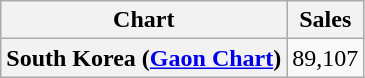<table class="wikitable">
<tr>
<th>Chart</th>
<th>Sales</th>
</tr>
<tr>
<th scope=row>South Korea (<a href='#'>Gaon Chart</a>)</th>
<td>89,107</td>
</tr>
</table>
